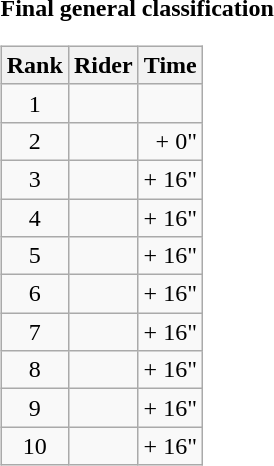<table>
<tr>
<td><strong>Final general classification</strong><br><table class="wikitable">
<tr>
<th scope="col">Rank</th>
<th scope="col">Rider</th>
<th scope="col">Time</th>
</tr>
<tr>
<td style="text-align:center;">1</td>
<td></td>
<td style="text-align:right;"></td>
</tr>
<tr>
<td style="text-align:center;">2</td>
<td></td>
<td style="text-align:right;">+ 0"</td>
</tr>
<tr>
<td style="text-align:center;">3</td>
<td></td>
<td style="text-align:right;">+ 16"</td>
</tr>
<tr>
<td style="text-align:center;">4</td>
<td></td>
<td style="text-align:right;">+ 16"</td>
</tr>
<tr>
<td style="text-align:center;">5</td>
<td></td>
<td style="text-align:right;">+ 16"</td>
</tr>
<tr>
<td style="text-align:center;">6</td>
<td></td>
<td style="text-align:right;">+ 16"</td>
</tr>
<tr>
<td style="text-align:center;">7</td>
<td></td>
<td style="text-align:right;">+ 16"</td>
</tr>
<tr>
<td style="text-align:center;">8</td>
<td></td>
<td style="text-align:right;">+ 16"</td>
</tr>
<tr>
<td style="text-align:center;">9</td>
<td></td>
<td style="text-align:right;">+ 16"</td>
</tr>
<tr>
<td style="text-align:center;">10</td>
<td></td>
<td style="text-align:right;">+ 16"</td>
</tr>
</table>
</td>
</tr>
</table>
